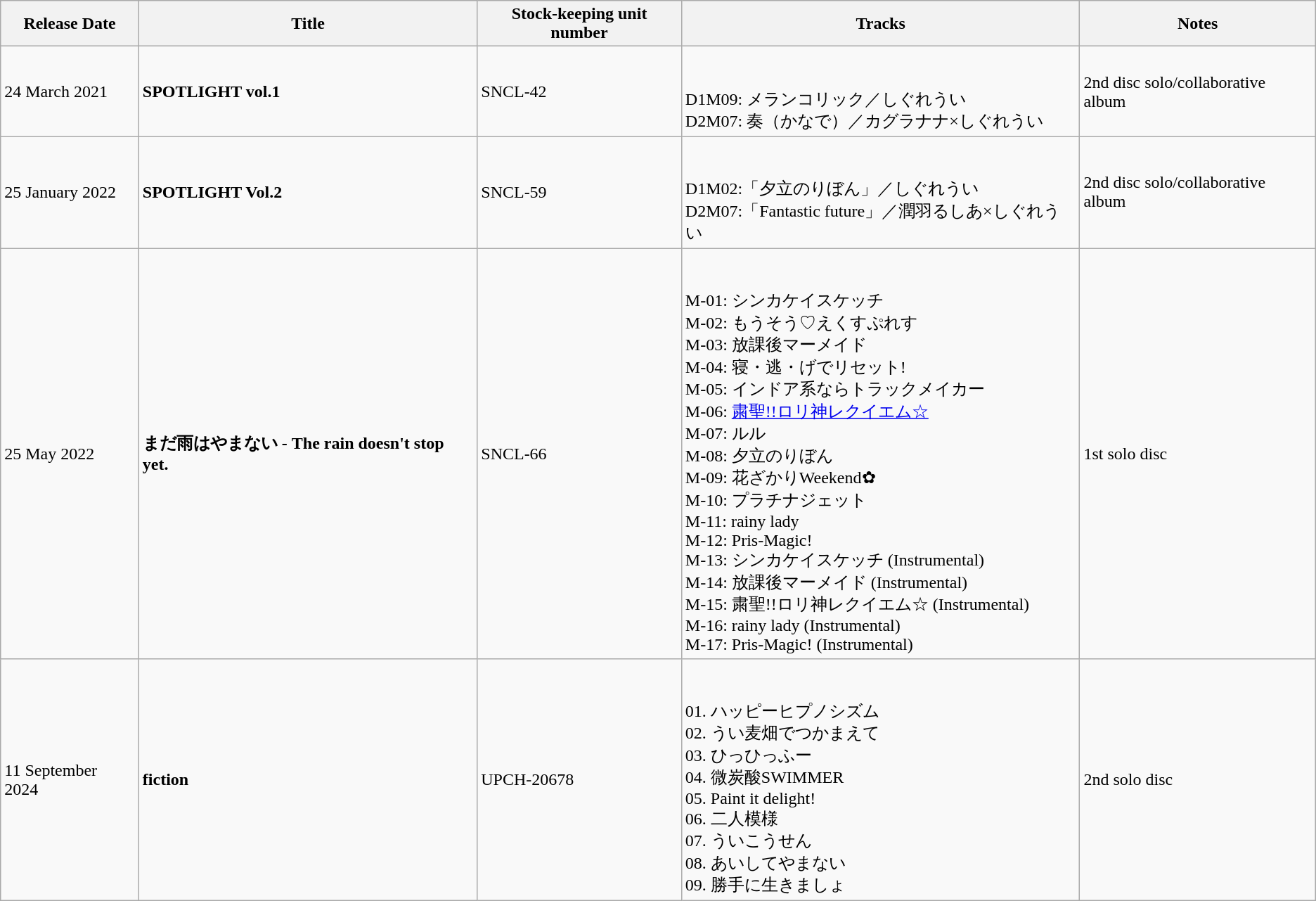<table class="wikitable">
<tr>
<th>Release Date</th>
<th>Title</th>
<th>Stock-keeping unit number</th>
<th>Tracks</th>
<th>Notes</th>
</tr>
<tr>
<td>24 March 2021</td>
<td><strong>SPOTLIGHT vol.1</strong></td>
<td>SNCL-42</td>
<td><br><br>D1M09: メランコリック／しぐれうい
<br>D2M07: 奏（かなで）／カグラナナ×しぐれうい</td>
<td>2nd disc solo/collaborative album</td>
</tr>
<tr>
<td>25 January 2022</td>
<td><strong>SPOTLIGHT Vol.2</strong></td>
<td>SNCL-59</td>
<td><br><br>D1M02:「夕立のりぼん」／しぐれうい
<br>D2M07:「Fantastic future」／潤羽るしあ×しぐれうい</td>
<td>2nd disc solo/collaborative album</td>
</tr>
<tr>
<td>25 May 2022</td>
<td><strong>まだ雨はやまない - The rain doesn't stop yet.</strong></td>
<td>SNCL-66</td>
<td><br><br>M-01: シンカケイスケッチ
<br>M-02: もうそう♡えくすぷれす
<br>M-03: 放課後マーメイド
<br>M-04: 寝・逃・げでリセット!
<br>M-05: インドア系ならトラックメイカー
<br>M-06: <a href='#'>粛聖!!ロリ神レクイエム☆ </a>
<br>M-07: ルル
<br>M-08: 夕立のりぼん
<br>M-09: 花ざかりWeekend✿
<br>M-10: プラチナジェット
<br>M-11: rainy lady
<br>M-12: Pris-Magic!
<br>M-13: シンカケイスケッチ (Instrumental)
<br>M-14: 放課後マーメイド (Instrumental)
<br>M-15: 粛聖!!ロリ神レクイエム☆ (Instrumental)
<br>M-16: rainy lady (Instrumental)
<br>M-17: Pris-Magic! (Instrumental)</td>
<td>1st solo disc</td>
</tr>
<tr>
<td>11 September 2024</td>
<td><strong>fiction</strong></td>
<td>UPCH-20678</td>
<td><br><br>01. ハッピーヒプノシズム
<br>02. うい麦畑でつかまえて
<br>03. ひっひっふー
<br>04. 微炭酸SWIMMER
<br>05. Paint it delight!
<br>06. 二人模様
<br>07. ういこうせん
<br>08. あいしてやまない
<br>09. 勝手に生きましょ</td>
<td>2nd solo disc</td>
</tr>
</table>
